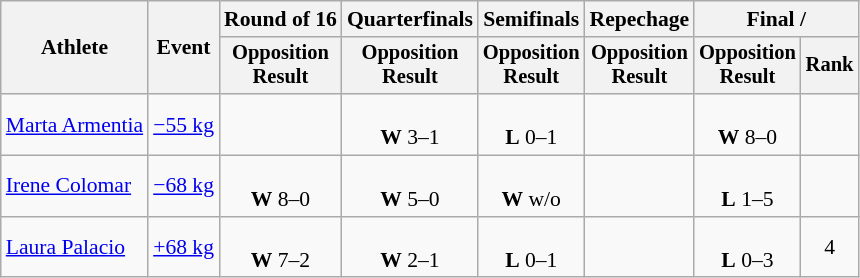<table class="wikitable" style="font-size:90%">
<tr>
<th rowspan="2">Athlete</th>
<th rowspan="2">Event</th>
<th>Round of 16</th>
<th>Quarterfinals</th>
<th>Semifinals</th>
<th>Repechage</th>
<th colspan=2>Final / </th>
</tr>
<tr style="font-size:95%">
<th>Opposition<br>Result</th>
<th>Opposition<br>Result</th>
<th>Opposition<br>Result</th>
<th>Opposition<br>Result</th>
<th>Opposition<br>Result</th>
<th>Rank</th>
</tr>
<tr align=center>
<td align=left><a href='#'>Marta Armentia</a></td>
<td align=left><a href='#'>−55 kg</a></td>
<td></td>
<td><br><strong>W</strong> 3–1</td>
<td><br><strong>L</strong> 0–1</td>
<td></td>
<td><br><strong>W</strong> 8–0</td>
<td></td>
</tr>
<tr align=center>
<td align=left><a href='#'>Irene Colomar</a></td>
<td align=left><a href='#'>−68 kg</a></td>
<td><br><strong>W</strong> 8–0</td>
<td><br><strong>W</strong> 5–0</td>
<td><br><strong>W</strong> w/o</td>
<td></td>
<td><br><strong>L</strong> 1–5</td>
<td></td>
</tr>
<tr align=center>
<td align=left><a href='#'>Laura Palacio</a></td>
<td align=left><a href='#'>+68 kg</a></td>
<td><br><strong>W</strong> 7–2</td>
<td><br><strong>W</strong> 2–1</td>
<td><br><strong>L</strong> 0–1</td>
<td></td>
<td><br><strong>L</strong> 0–3</td>
<td>4</td>
</tr>
</table>
